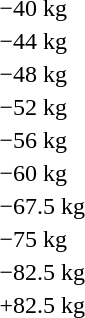<table>
<tr>
<td>−40 kg<br></td>
<td></td>
<td></td>
<td></td>
</tr>
<tr>
<td>−44 kg<br></td>
<td></td>
<td></td>
<td></td>
</tr>
<tr>
<td>−48 kg<br></td>
<td></td>
<td></td>
<td></td>
</tr>
<tr>
<td>−52 kg<br></td>
<td></td>
<td></td>
<td></td>
</tr>
<tr>
<td>−56 kg<br></td>
<td></td>
<td></td>
<td></td>
</tr>
<tr>
<td>−60 kg<br></td>
<td></td>
<td></td>
<td></td>
</tr>
<tr>
<td>−67.5 kg<br></td>
<td></td>
<td></td>
<td></td>
</tr>
<tr>
<td>−75 kg<br></td>
<td></td>
<td></td>
<td></td>
</tr>
<tr>
<td>−82.5 kg<br></td>
<td></td>
<td></td>
<td></td>
</tr>
<tr>
<td>+82.5 kg<br></td>
<td></td>
<td></td>
<td></td>
</tr>
</table>
